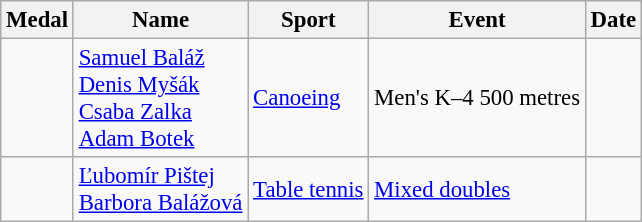<table class="wikitable sortable" style="font-size: 95%;">
<tr>
<th>Medal</th>
<th>Name</th>
<th>Sport</th>
<th>Event</th>
<th>Date</th>
</tr>
<tr>
<td></td>
<td><a href='#'>Samuel Baláž</a><br><a href='#'>Denis Myšák</a><br><a href='#'>Csaba Zalka</a><br><a href='#'>Adam Botek</a></td>
<td><a href='#'>Canoeing</a></td>
<td>Men's K–4 500 metres</td>
<td></td>
</tr>
<tr>
<td></td>
<td><a href='#'>Ľubomír Pištej</a><br><a href='#'>Barbora Balážová</a></td>
<td><a href='#'>Table tennis</a></td>
<td><a href='#'>Mixed doubles</a></td>
<td></td>
</tr>
</table>
